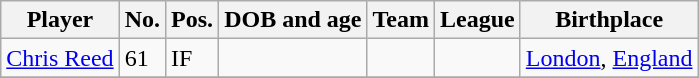<table class="wikitable sortable">
<tr>
<th>Player</th>
<th>No.</th>
<th>Pos.</th>
<th>DOB and age</th>
<th>Team</th>
<th>League</th>
<th>Birthplace</th>
</tr>
<tr>
<td><a href='#'>Chris Reed</a></td>
<td>61</td>
<td>IF</td>
<td></td>
<td></td>
<td></td>
<td><a href='#'>London</a>, <a href='#'>England</a></td>
</tr>
<tr>
</tr>
</table>
